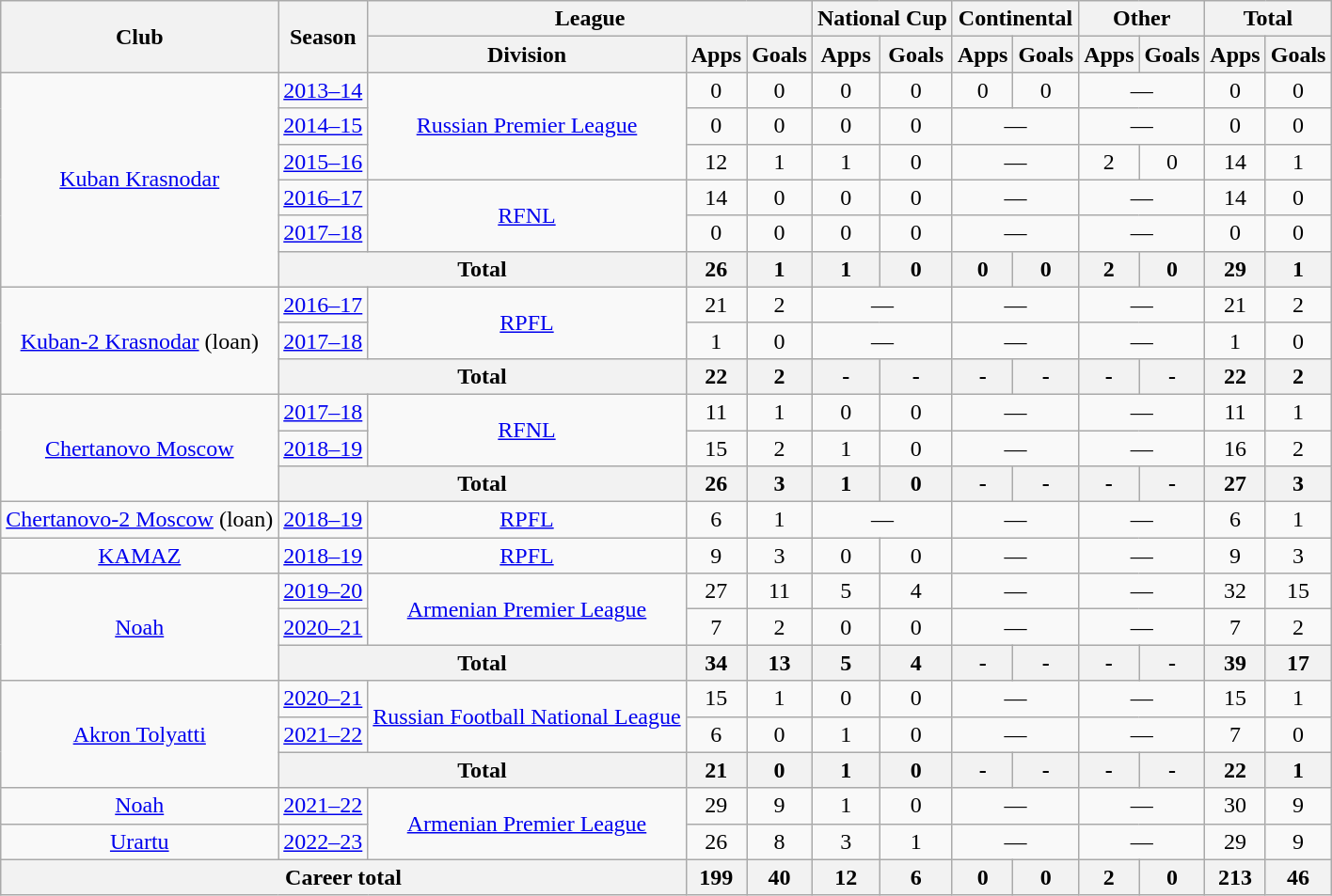<table class="wikitable" style="text-align:center">
<tr>
<th rowspan="2">Club</th>
<th rowspan="2">Season</th>
<th colspan="3">League</th>
<th colspan="2">National Cup</th>
<th colspan="2">Continental</th>
<th colspan="2">Other</th>
<th colspan="2">Total</th>
</tr>
<tr>
<th>Division</th>
<th>Apps</th>
<th>Goals</th>
<th>Apps</th>
<th>Goals</th>
<th>Apps</th>
<th>Goals</th>
<th>Apps</th>
<th>Goals</th>
<th>Apps</th>
<th>Goals</th>
</tr>
<tr>
<td rowspan="6"><a href='#'>Kuban Krasnodar</a></td>
<td><a href='#'>2013–14</a></td>
<td rowspan="3"><a href='#'>Russian Premier League</a></td>
<td>0</td>
<td>0</td>
<td>0</td>
<td>0</td>
<td>0</td>
<td>0</td>
<td colspan="2">—</td>
<td>0</td>
<td>0</td>
</tr>
<tr>
<td><a href='#'>2014–15</a></td>
<td>0</td>
<td>0</td>
<td>0</td>
<td>0</td>
<td colspan="2">—</td>
<td colspan="2">—</td>
<td>0</td>
<td>0</td>
</tr>
<tr>
<td><a href='#'>2015–16</a></td>
<td>12</td>
<td>1</td>
<td>1</td>
<td>0</td>
<td colspan="2">—</td>
<td>2</td>
<td>0</td>
<td>14</td>
<td>1</td>
</tr>
<tr>
<td><a href='#'>2016–17</a></td>
<td rowspan="2"><a href='#'>RFNL</a></td>
<td>14</td>
<td>0</td>
<td>0</td>
<td>0</td>
<td colspan="2">—</td>
<td colspan="2">—</td>
<td>14</td>
<td>0</td>
</tr>
<tr>
<td><a href='#'>2017–18</a></td>
<td>0</td>
<td>0</td>
<td>0</td>
<td>0</td>
<td colspan="2">—</td>
<td colspan="2">—</td>
<td>0</td>
<td>0</td>
</tr>
<tr>
<th colspan="2">Total</th>
<th>26</th>
<th>1</th>
<th>1</th>
<th>0</th>
<th>0</th>
<th>0</th>
<th>2</th>
<th>0</th>
<th>29</th>
<th>1</th>
</tr>
<tr>
<td rowspan="3"><a href='#'>Kuban-2 Krasnodar</a> (loan)</td>
<td><a href='#'>2016–17</a></td>
<td rowspan="2"><a href='#'>RPFL</a></td>
<td>21</td>
<td>2</td>
<td colspan="2">—</td>
<td colspan="2">—</td>
<td colspan="2">—</td>
<td>21</td>
<td>2</td>
</tr>
<tr>
<td><a href='#'>2017–18</a></td>
<td>1</td>
<td>0</td>
<td colspan="2">—</td>
<td colspan="2">—</td>
<td colspan="2">—</td>
<td>1</td>
<td>0</td>
</tr>
<tr>
<th colspan="2">Total</th>
<th>22</th>
<th>2</th>
<th>-</th>
<th>-</th>
<th>-</th>
<th>-</th>
<th>-</th>
<th>-</th>
<th>22</th>
<th>2</th>
</tr>
<tr>
<td rowspan="3"><a href='#'>Chertanovo Moscow</a></td>
<td><a href='#'>2017–18</a></td>
<td rowspan="2"><a href='#'>RFNL</a></td>
<td>11</td>
<td>1</td>
<td>0</td>
<td>0</td>
<td colspan="2">—</td>
<td colspan="2">—</td>
<td>11</td>
<td>1</td>
</tr>
<tr>
<td><a href='#'>2018–19</a></td>
<td>15</td>
<td>2</td>
<td>1</td>
<td>0</td>
<td colspan="2">—</td>
<td colspan="2">—</td>
<td>16</td>
<td>2</td>
</tr>
<tr>
<th colspan="2">Total</th>
<th>26</th>
<th>3</th>
<th>1</th>
<th>0</th>
<th>-</th>
<th>-</th>
<th>-</th>
<th>-</th>
<th>27</th>
<th>3</th>
</tr>
<tr>
<td><a href='#'>Chertanovo-2 Moscow</a> (loan)</td>
<td><a href='#'>2018–19</a></td>
<td><a href='#'>RPFL</a></td>
<td>6</td>
<td>1</td>
<td colspan="2">—</td>
<td colspan="2">—</td>
<td colspan="2">—</td>
<td>6</td>
<td>1</td>
</tr>
<tr>
<td><a href='#'>KAMAZ</a></td>
<td><a href='#'>2018–19</a></td>
<td><a href='#'>RPFL</a></td>
<td>9</td>
<td>3</td>
<td>0</td>
<td>0</td>
<td colspan="2">—</td>
<td colspan="2">—</td>
<td>9</td>
<td>3</td>
</tr>
<tr>
<td rowspan="3"><a href='#'>Noah</a></td>
<td><a href='#'>2019–20</a></td>
<td rowspan="2"><a href='#'>Armenian Premier League</a></td>
<td>27</td>
<td>11</td>
<td>5</td>
<td>4</td>
<td colspan="2">—</td>
<td colspan="2">—</td>
<td>32</td>
<td>15</td>
</tr>
<tr>
<td><a href='#'>2020–21</a></td>
<td>7</td>
<td>2</td>
<td>0</td>
<td>0</td>
<td colspan="2">—</td>
<td colspan="2">—</td>
<td>7</td>
<td>2</td>
</tr>
<tr>
<th colspan="2">Total</th>
<th>34</th>
<th>13</th>
<th>5</th>
<th>4</th>
<th>-</th>
<th>-</th>
<th>-</th>
<th>-</th>
<th>39</th>
<th>17</th>
</tr>
<tr>
<td rowspan="3"><a href='#'>Akron Tolyatti</a></td>
<td><a href='#'>2020–21</a></td>
<td rowspan="2"><a href='#'>Russian Football National League</a></td>
<td>15</td>
<td>1</td>
<td>0</td>
<td>0</td>
<td colspan="2">—</td>
<td colspan="2">—</td>
<td>15</td>
<td>1</td>
</tr>
<tr>
<td><a href='#'>2021–22</a></td>
<td>6</td>
<td>0</td>
<td>1</td>
<td>0</td>
<td colspan="2">—</td>
<td colspan="2">—</td>
<td>7</td>
<td>0</td>
</tr>
<tr>
<th colspan="2">Total</th>
<th>21</th>
<th>0</th>
<th>1</th>
<th>0</th>
<th>-</th>
<th>-</th>
<th>-</th>
<th>-</th>
<th>22</th>
<th>1</th>
</tr>
<tr>
<td><a href='#'>Noah</a></td>
<td><a href='#'>2021–22</a></td>
<td rowspan="2"><a href='#'>Armenian Premier League</a></td>
<td>29</td>
<td>9</td>
<td>1</td>
<td>0</td>
<td colspan="2">—</td>
<td colspan="2">—</td>
<td>30</td>
<td>9</td>
</tr>
<tr>
<td><a href='#'>Urartu</a></td>
<td><a href='#'>2022–23</a></td>
<td>26</td>
<td>8</td>
<td>3</td>
<td>1</td>
<td colspan="2">—</td>
<td colspan="2">—</td>
<td>29</td>
<td>9</td>
</tr>
<tr>
<th colspan="3">Career total</th>
<th>199</th>
<th>40</th>
<th>12</th>
<th>6</th>
<th>0</th>
<th>0</th>
<th>2</th>
<th>0</th>
<th>213</th>
<th>46</th>
</tr>
</table>
